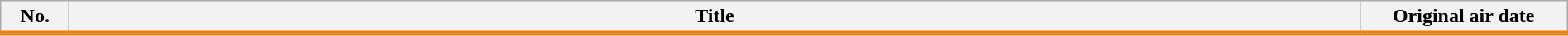<table class="wikitable" style="width:100%; margin:auto; background:#FFF;">
<tr style="border-bottom: 4px solid #F77F00;">
<th style="width:3em;">No.</th>
<th>Title</th>
<th style="width:10em;">Original air date</th>
</tr>
<tr>
</tr>
</table>
